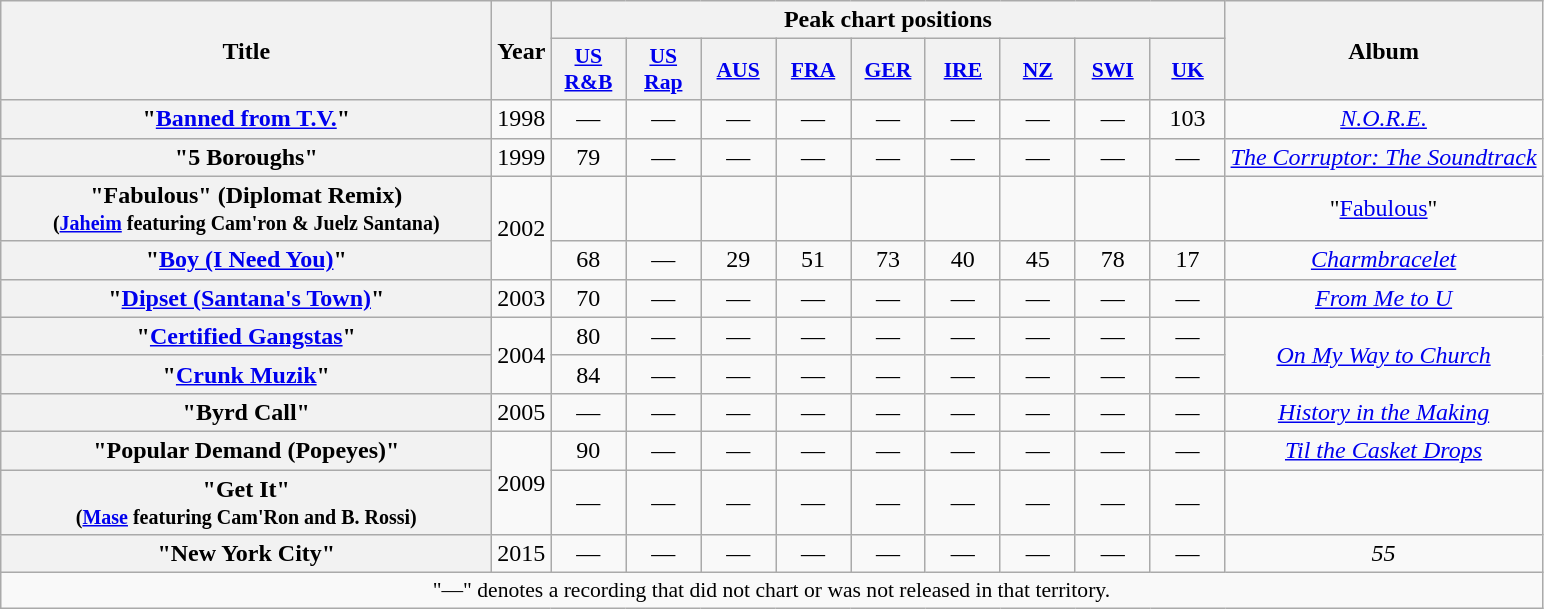<table class="wikitable plainrowheaders" style="text-align:center;">
<tr>
<th scope="col" rowspan="2" style="width:20em;">Title</th>
<th scope="col" rowspan="2">Year</th>
<th scope="col" colspan="9">Peak chart positions</th>
<th scope="col" rowspan="2">Album</th>
</tr>
<tr>
<th style="width:3em;font-size:90%;"><a href='#'>US<br>R&B</a><br></th>
<th style="width:3em;font-size:90%;"><a href='#'>US<br>Rap</a><br></th>
<th style="width:3em;font-size:90%;"><a href='#'>AUS</a><br></th>
<th style="width:3em;font-size:90%;"><a href='#'>FRA</a><br></th>
<th style="width:3em;font-size:90%;"><a href='#'>GER</a><br></th>
<th style="width:3em;font-size:90%;"><a href='#'>IRE</a><br></th>
<th style="width:3em;font-size:90%;"><a href='#'>NZ</a><br></th>
<th style="width:3em;font-size:90%;"><a href='#'>SWI</a><br></th>
<th style="width:3em;font-size:90%;"><a href='#'>UK</a><br></th>
</tr>
<tr>
<th scope="row">"<a href='#'>Banned from T.V.</a>"<br></th>
<td>1998</td>
<td>—</td>
<td>—</td>
<td>—</td>
<td>—</td>
<td>—</td>
<td>—</td>
<td>—</td>
<td>—</td>
<td>103</td>
<td><em><a href='#'>N.O.R.E.</a></em></td>
</tr>
<tr>
<th scope="row">"5 Boroughs"<br></th>
<td>1999</td>
<td>79</td>
<td>—</td>
<td>—</td>
<td>—</td>
<td>—</td>
<td>—</td>
<td>—</td>
<td>—</td>
<td>—</td>
<td><em><a href='#'>The Corruptor: The Soundtrack</a></em></td>
</tr>
<tr>
<th>"Fabulous" (Diplomat Remix)<br><small>(<a href='#'>Jaheim</a> featuring Cam'ron & Juelz Santana)</small></th>
<td rowspan="2">2002</td>
<td></td>
<td></td>
<td></td>
<td></td>
<td></td>
<td></td>
<td></td>
<td></td>
<td></td>
<td>"<a href='#'>Fabulous</a>"</td>
</tr>
<tr>
<th scope="row">"<a href='#'>Boy (I Need You)</a>"<br></th>
<td>68</td>
<td>—</td>
<td>29</td>
<td>51</td>
<td>73</td>
<td>40</td>
<td>45</td>
<td>78</td>
<td>17</td>
<td><em><a href='#'>Charmbracelet</a></em></td>
</tr>
<tr>
<th scope="row">"<a href='#'>Dipset (Santana's Town)</a>"<br></th>
<td>2003</td>
<td>70</td>
<td>—</td>
<td>—</td>
<td>—</td>
<td>—</td>
<td>—</td>
<td>—</td>
<td>—</td>
<td>—</td>
<td><em><a href='#'>From Me to U</a></em></td>
</tr>
<tr>
<th scope="row">"<a href='#'>Certified Gangstas</a>"<br></th>
<td rowspan="2">2004</td>
<td>80</td>
<td>—</td>
<td>—</td>
<td>—</td>
<td>—</td>
<td>—</td>
<td>—</td>
<td>—</td>
<td>—</td>
<td rowspan="2"><em><a href='#'>On My Way to Church</a></em></td>
</tr>
<tr>
<th scope="row">"<a href='#'>Crunk Muzik</a>"<br></th>
<td>84</td>
<td>—</td>
<td>—</td>
<td>—</td>
<td>—</td>
<td>—</td>
<td>—</td>
<td>—</td>
<td>—</td>
</tr>
<tr>
<th scope="row">"Byrd Call"<br></th>
<td>2005</td>
<td>—</td>
<td>—</td>
<td>—</td>
<td>—</td>
<td>—</td>
<td>—</td>
<td>—</td>
<td>—</td>
<td>—</td>
<td><em><a href='#'>History in the Making</a></em></td>
</tr>
<tr>
<th scope="row">"Popular Demand (Popeyes)"<br></th>
<td rowspan="2">2009</td>
<td>90</td>
<td>—</td>
<td>—</td>
<td>—</td>
<td>—</td>
<td>—</td>
<td>—</td>
<td>—</td>
<td>—</td>
<td><em><a href='#'>Til the Casket Drops</a></em></td>
</tr>
<tr>
<th scope="row">"Get It"<br><small>(<a href='#'>Mase</a> featuring Cam'Ron and B. Rossi)</small></th>
<td>—</td>
<td>—</td>
<td>—</td>
<td>—</td>
<td>—</td>
<td>—</td>
<td>—</td>
<td>—</td>
<td>—</td>
<td></td>
</tr>
<tr>
<th scope="row">"New York City"<br></th>
<td>2015</td>
<td>—</td>
<td>—</td>
<td>—</td>
<td>—</td>
<td>—</td>
<td>—</td>
<td>—</td>
<td>—</td>
<td>—</td>
<td><em>55</em></td>
</tr>
<tr>
<td colspan="14" style="font-size:90%">"—" denotes a recording that did not chart or was not released in that territory.</td>
</tr>
</table>
